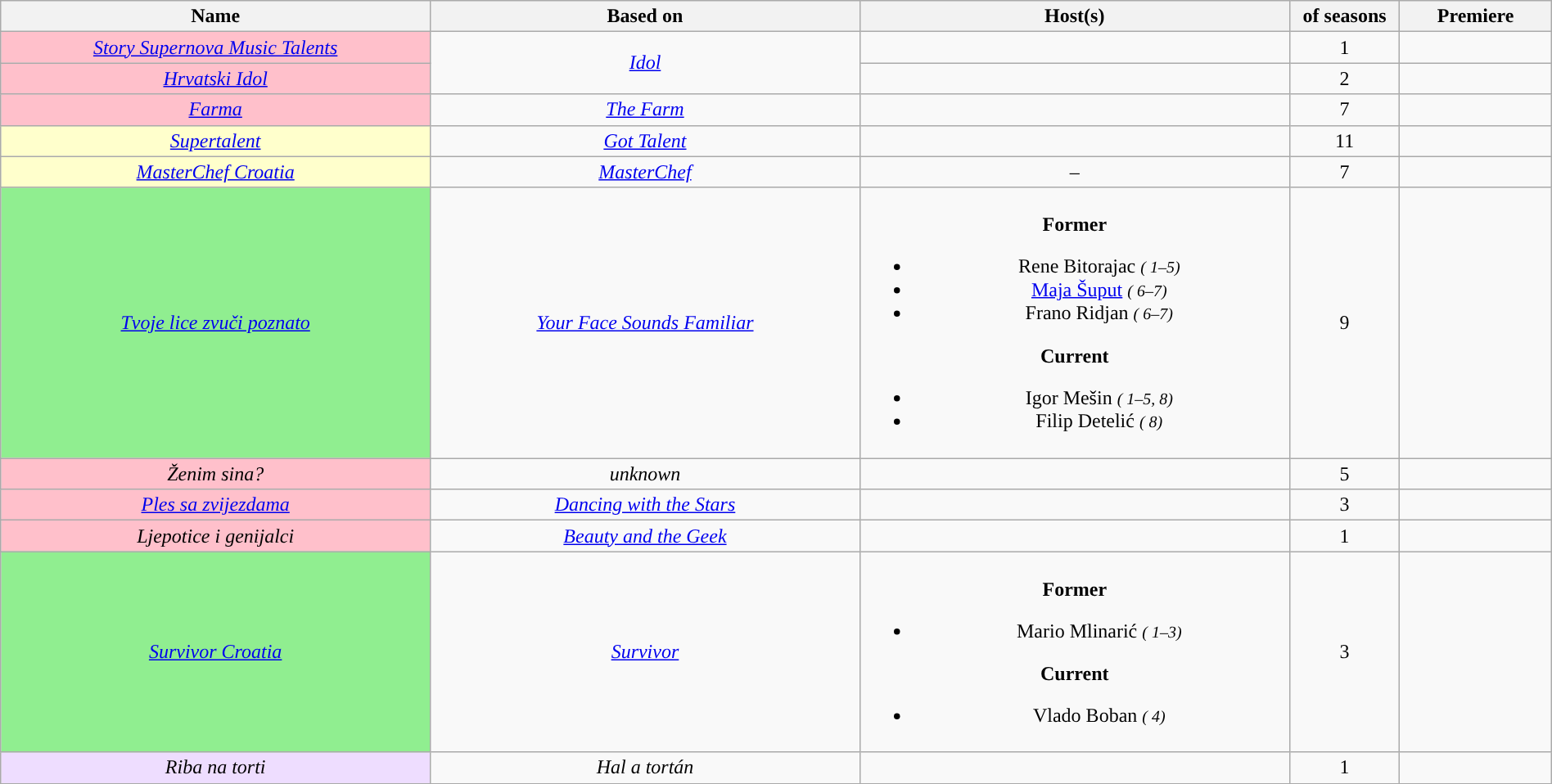<table class="wikitable sortable" style="text-align:center; line-height:18px; width:100%;">
<tr>
<th scope="col" style="width:17%;">Name</th>
<th scope="col" style="width:17%;">Based on</th>
<th scope="col" style="width:17%;">Host(s)</th>
<th scope="col" style="width:04%;"> of seasons</th>
<th scope="col" style="width:06%;">Premiere</th>
</tr>
<tr>
<td style="background-color:#FFC0CB"><em><a href='#'>Story Supernova Music Talents</a></em></td>
<td rowspan="2"><em><a href='#'>Idol</a></em></td>
<td></td>
<td>1</td>
<td></td>
</tr>
<tr>
<td style="background-color:#FFC0CB"><em><a href='#'>Hrvatski Idol</a></em></td>
<td></td>
<td>2</td>
<td></td>
</tr>
<tr>
<td style="background-color:#FFC0CB"><em><a href='#'>Farma</a></em></td>
<td><em><a href='#'>The Farm</a></em></td>
<td></td>
<td>7</td>
<td></td>
</tr>
<tr>
<td style="background-color:#FFFFCC"><em><a href='#'>Supertalent</a></em></td>
<td><em><a href='#'>Got Talent</a></em></td>
<td></td>
<td>11</td>
<td></td>
</tr>
<tr>
<td style="background-color:#FFFFCC"><em><a href='#'>MasterChef Croatia</a></em></td>
<td><em><a href='#'>MasterChef</a></em></td>
<td>–</td>
<td>7</td>
<td></td>
</tr>
<tr>
<td style="background-color:lightgreen"><em><a href='#'>Tvoje lice zvuči poznato</a></em></td>
<td><em><a href='#'>Your Face Sounds Familiar</a></em></td>
<td {{plainlist><br><strong>Former</strong><ul><li>Rene Bitorajac <small><em>( 1–5)</em></small></li><li><a href='#'>Maja Šuput</a> <small><em>( 6–7)</em></small></li><li>Frano Ridjan <small><em>( 6–7)</em></small></li></ul><strong>Current</strong><ul><li>Igor Mešin <small><em>( 1–5, 8)</em></small></li><li>Filip Detelić <small><em>( 8)</em></small></li></ul></td>
<td>9</td>
<td></td>
</tr>
<tr>
<td style="background-color:#FFC0CB"><em>Ženim sina?</em></td>
<td><em>unknown</em></td>
<td></td>
<td>5</td>
<td></td>
</tr>
<tr>
<td style="background-color:#FFC0CB"><em><a href='#'>Ples sa zvijezdama</a></em></td>
<td><em><a href='#'>Dancing with the Stars</a></em></td>
<td></td>
<td>3</td>
<td></td>
</tr>
<tr>
<td style="background-color:#FFC0CB"><em>Ljepotice i genijalci</em></td>
<td><em><a href='#'>Beauty and the Geek</a></em></td>
<td></td>
<td>1</td>
<td></td>
</tr>
<tr>
<td style="background-color:lightgreen"><em><a href='#'>Survivor Croatia</a></em></td>
<td><em><a href='#'>Survivor</a></em></td>
<td {{plainlist><br><strong>Former</strong><ul><li>Mario Mlinarić <small><em>( 1–3)</em></small></li></ul><strong>Current</strong><ul><li>Vlado Boban <small><em>( 4)</em></small></li></ul></td>
<td>3</td>
<td></td>
</tr>
<tr>
<td style="background-color:#EEDDFF"><em>Riba na torti</em></td>
<td><em>Hal a tortán</em></td>
<td></td>
<td>1</td>
<td></td>
</tr>
<tr>
</tr>
</table>
